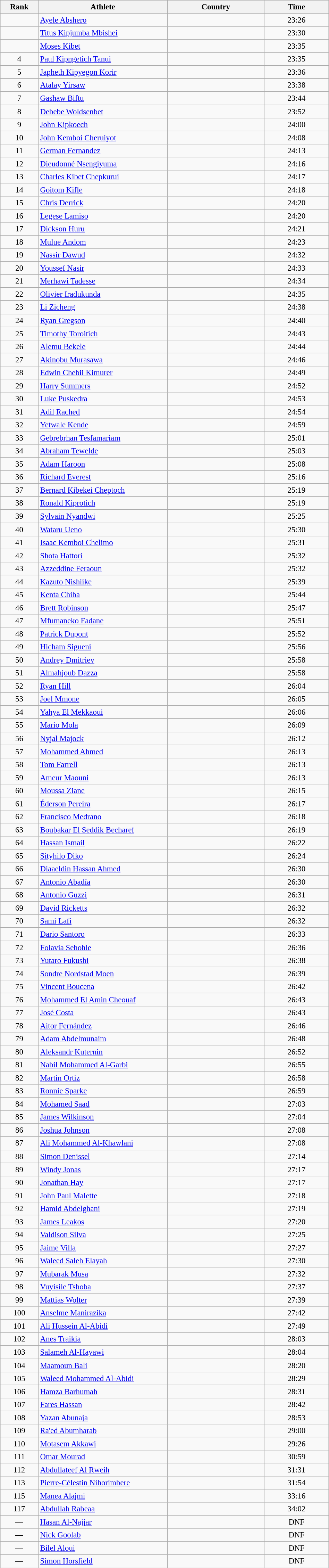<table class="wikitable sortable" style=" text-align:center; font-size:95%;" width="50%">
<tr>
<th width=5%>Rank</th>
<th width=20%>Athlete</th>
<th width=15%>Country</th>
<th width=10%>Time</th>
</tr>
<tr>
<td align=center></td>
<td align=left><a href='#'>Ayele Abshero</a></td>
<td align=left></td>
<td>23:26</td>
</tr>
<tr>
<td align=center></td>
<td align=left><a href='#'>Titus Kipjumba Mbishei</a></td>
<td align=left></td>
<td>23:30</td>
</tr>
<tr>
<td align=center></td>
<td align=left><a href='#'>Moses Kibet</a></td>
<td align=left></td>
<td>23:35</td>
</tr>
<tr>
<td align=center>4</td>
<td align=left><a href='#'>Paul Kipngetich Tanui</a></td>
<td align=left></td>
<td>23:35</td>
</tr>
<tr>
<td align=center>5</td>
<td align=left><a href='#'>Japheth Kipyegon Korir</a></td>
<td align=left></td>
<td>23:36</td>
</tr>
<tr>
<td align=center>6</td>
<td align=left><a href='#'>Atalay Yirsaw</a></td>
<td align=left></td>
<td>23:38</td>
</tr>
<tr>
<td align=center>7</td>
<td align=left><a href='#'>Gashaw Biftu</a></td>
<td align=left></td>
<td>23:44</td>
</tr>
<tr>
<td align=center>8</td>
<td align=left><a href='#'>Debebe Woldsenbet</a></td>
<td align=left></td>
<td>23:52</td>
</tr>
<tr>
<td align=center>9</td>
<td align=left><a href='#'>John Kipkoech</a></td>
<td align=left></td>
<td>24:00</td>
</tr>
<tr>
<td align=center>10</td>
<td align=left><a href='#'>John Kemboi Cheruiyot</a></td>
<td align=left></td>
<td>24:08</td>
</tr>
<tr>
<td align=center>11</td>
<td align=left><a href='#'>German Fernandez</a></td>
<td align=left></td>
<td>24:13</td>
</tr>
<tr>
<td align=center>12</td>
<td align=left><a href='#'>Dieudonné Nsengiyuma</a></td>
<td align=left></td>
<td>24:16</td>
</tr>
<tr>
<td align=center>13</td>
<td align=left><a href='#'>Charles Kibet Chepkurui</a></td>
<td align=left></td>
<td>24:17</td>
</tr>
<tr>
<td align=center>14</td>
<td align=left><a href='#'>Goitom Kifle</a></td>
<td align=left></td>
<td>24:18</td>
</tr>
<tr>
<td align=center>15</td>
<td align=left><a href='#'>Chris Derrick</a></td>
<td align=left></td>
<td>24:20</td>
</tr>
<tr>
<td align=center>16</td>
<td align=left><a href='#'>Legese Lamiso</a></td>
<td align=left></td>
<td>24:20</td>
</tr>
<tr>
<td align=center>17</td>
<td align=left><a href='#'>Dickson Huru</a></td>
<td align=left></td>
<td>24:21</td>
</tr>
<tr>
<td align=center>18</td>
<td align=left><a href='#'>Mulue Andom</a></td>
<td align=left></td>
<td>24:23</td>
</tr>
<tr>
<td align=center>19</td>
<td align=left><a href='#'>Nassir Dawud</a></td>
<td align=left></td>
<td>24:32</td>
</tr>
<tr>
<td align=center>20</td>
<td align=left><a href='#'>Youssef Nasir</a></td>
<td align=left></td>
<td>24:33</td>
</tr>
<tr>
<td align=center>21</td>
<td align=left><a href='#'>Merhawi Tadesse</a></td>
<td align=left></td>
<td>24:34</td>
</tr>
<tr>
<td align=center>22</td>
<td align=left><a href='#'>Olivier Iradukunda</a></td>
<td align=left></td>
<td>24:35</td>
</tr>
<tr>
<td align=center>23</td>
<td align=left><a href='#'>Li Zicheng</a></td>
<td align=left></td>
<td>24:38</td>
</tr>
<tr>
<td align=center>24</td>
<td align=left><a href='#'>Ryan Gregson</a></td>
<td align=left></td>
<td>24:40</td>
</tr>
<tr>
<td align=center>25</td>
<td align=left><a href='#'>Timothy Toroitich</a></td>
<td align=left></td>
<td>24:43</td>
</tr>
<tr>
<td align=center>26</td>
<td align=left><a href='#'>Alemu Bekele</a></td>
<td align=left></td>
<td>24:44</td>
</tr>
<tr>
<td align=center>27</td>
<td align=left><a href='#'>Akinobu Murasawa</a></td>
<td align=left></td>
<td>24:46</td>
</tr>
<tr>
<td align=center>28</td>
<td align=left><a href='#'>Edwin Chebii Kimurer</a></td>
<td align=left></td>
<td>24:49</td>
</tr>
<tr>
<td align=center>29</td>
<td align=left><a href='#'>Harry Summers</a></td>
<td align=left></td>
<td>24:52</td>
</tr>
<tr>
<td align=center>30</td>
<td align=left><a href='#'>Luke Puskedra</a></td>
<td align=left></td>
<td>24:53</td>
</tr>
<tr>
<td align=center>31</td>
<td align=left><a href='#'>Adil Rached</a></td>
<td align=left></td>
<td>24:54</td>
</tr>
<tr>
<td align=center>32</td>
<td align=left><a href='#'>Yetwale Kende</a></td>
<td align=left></td>
<td>24:59</td>
</tr>
<tr>
<td align=center>33</td>
<td align=left><a href='#'>Gebrebrhan Tesfamariam</a></td>
<td align=left></td>
<td>25:01</td>
</tr>
<tr>
<td align=center>34</td>
<td align=left><a href='#'>Abraham Tewelde</a></td>
<td align=left></td>
<td>25:03</td>
</tr>
<tr>
<td align=center>35</td>
<td align=left><a href='#'>Adam Haroon</a></td>
<td align=left></td>
<td>25:08</td>
</tr>
<tr>
<td align=center>36</td>
<td align=left><a href='#'>Richard Everest</a></td>
<td align=left></td>
<td>25:16</td>
</tr>
<tr>
<td align=center>37</td>
<td align=left><a href='#'>Bernard Kibekei Cheptoch</a></td>
<td align=left></td>
<td>25:19</td>
</tr>
<tr>
<td align=center>38</td>
<td align=left><a href='#'>Ronald Kiprotich</a></td>
<td align=left></td>
<td>25:19</td>
</tr>
<tr>
<td align=center>39</td>
<td align=left><a href='#'>Sylvain Nyandwi</a></td>
<td align=left></td>
<td>25:25</td>
</tr>
<tr>
<td align=center>40</td>
<td align=left><a href='#'>Wataru Ueno</a></td>
<td align=left></td>
<td>25:30</td>
</tr>
<tr>
<td align=center>41</td>
<td align=left><a href='#'>Isaac Kemboi Chelimo</a></td>
<td align=left></td>
<td>25:31</td>
</tr>
<tr>
<td align=center>42</td>
<td align=left><a href='#'>Shota Hattori</a></td>
<td align=left></td>
<td>25:32</td>
</tr>
<tr>
<td align=center>43</td>
<td align=left><a href='#'>Azzeddine Feraoun</a></td>
<td align=left></td>
<td>25:32</td>
</tr>
<tr>
<td align=center>44</td>
<td align=left><a href='#'>Kazuto Nishiike</a></td>
<td align=left></td>
<td>25:39</td>
</tr>
<tr>
<td align=center>45</td>
<td align=left><a href='#'>Kenta Chiba</a></td>
<td align=left></td>
<td>25:44</td>
</tr>
<tr>
<td align=center>46</td>
<td align=left><a href='#'>Brett Robinson</a></td>
<td align=left></td>
<td>25:47</td>
</tr>
<tr>
<td align=center>47</td>
<td align=left><a href='#'>Mfumaneko Fadane</a></td>
<td align=left></td>
<td>25:51</td>
</tr>
<tr>
<td align=center>48</td>
<td align=left><a href='#'>Patrick Dupont</a></td>
<td align=left></td>
<td>25:52</td>
</tr>
<tr>
<td align=center>49</td>
<td align=left><a href='#'>Hicham Sigueni</a></td>
<td align=left></td>
<td>25:56</td>
</tr>
<tr>
<td align=center>50</td>
<td align=left><a href='#'>Andrey Dmitriev</a></td>
<td align=left></td>
<td>25:58</td>
</tr>
<tr>
<td align=center>51</td>
<td align=left><a href='#'>Almahjoub Dazza</a></td>
<td align=left></td>
<td>25:58</td>
</tr>
<tr>
<td align=center>52</td>
<td align=left><a href='#'>Ryan Hill</a></td>
<td align=left></td>
<td>26:04</td>
</tr>
<tr>
<td align=center>53</td>
<td align=left><a href='#'>Joel Mmone</a></td>
<td align=left></td>
<td>26:05</td>
</tr>
<tr>
<td align=center>54</td>
<td align=left><a href='#'>Yahya El Mekkaoui</a></td>
<td align=left></td>
<td>26:06</td>
</tr>
<tr>
<td align=center>55</td>
<td align=left><a href='#'>Mario Mola</a></td>
<td align=left></td>
<td>26:09</td>
</tr>
<tr>
<td align=center>56</td>
<td align=left><a href='#'>Nyjal Majock</a></td>
<td align=left></td>
<td>26:12</td>
</tr>
<tr>
<td align=center>57</td>
<td align=left><a href='#'>Mohammed Ahmed</a></td>
<td align=left></td>
<td>26:13</td>
</tr>
<tr>
<td align=center>58</td>
<td align=left><a href='#'>Tom Farrell</a></td>
<td align=left></td>
<td>26:13</td>
</tr>
<tr>
<td align=center>59</td>
<td align=left><a href='#'>Ameur Maouni</a></td>
<td align=left></td>
<td>26:13</td>
</tr>
<tr>
<td align=center>60</td>
<td align=left><a href='#'>Moussa Ziane</a></td>
<td align=left></td>
<td>26:15</td>
</tr>
<tr>
<td align=center>61</td>
<td align=left><a href='#'>Éderson Pereira</a></td>
<td align=left></td>
<td>26:17</td>
</tr>
<tr>
<td align=center>62</td>
<td align=left><a href='#'>Francisco Medrano</a></td>
<td align=left></td>
<td>26:18</td>
</tr>
<tr>
<td align=center>63</td>
<td align=left><a href='#'>Boubakar El Seddik Becharef</a></td>
<td align=left></td>
<td>26:19</td>
</tr>
<tr>
<td align=center>64</td>
<td align=left><a href='#'>Hassan Ismail</a></td>
<td align=left></td>
<td>26:22</td>
</tr>
<tr>
<td align=center>65</td>
<td align=left><a href='#'>Sityhilo Diko</a></td>
<td align=left></td>
<td>26:24</td>
</tr>
<tr>
<td align=center>66</td>
<td align=left><a href='#'>Diaaeldin Hassan Ahmed</a></td>
<td align=left></td>
<td>26:30</td>
</tr>
<tr>
<td align=center>67</td>
<td align=left><a href='#'>Antonio Abadía</a></td>
<td align=left></td>
<td>26:30</td>
</tr>
<tr>
<td align=center>68</td>
<td align=left><a href='#'>Antonio Guzzi</a></td>
<td align=left></td>
<td>26:31</td>
</tr>
<tr>
<td align=center>69</td>
<td align=left><a href='#'>David Ricketts</a></td>
<td align=left></td>
<td>26:32</td>
</tr>
<tr>
<td align=center>70</td>
<td align=left><a href='#'>Sami Lafi</a></td>
<td align=left></td>
<td>26:32</td>
</tr>
<tr>
<td align=center>71</td>
<td align=left><a href='#'>Dario Santoro</a></td>
<td align=left></td>
<td>26:33</td>
</tr>
<tr>
<td align=center>72</td>
<td align=left><a href='#'>Folavia Sehohle</a></td>
<td align=left></td>
<td>26:36</td>
</tr>
<tr>
<td align=center>73</td>
<td align=left><a href='#'>Yutaro Fukushi</a></td>
<td align=left></td>
<td>26:38</td>
</tr>
<tr>
<td align=center>74</td>
<td align=left><a href='#'>Sondre Nordstad Moen</a></td>
<td align=left></td>
<td>26:39</td>
</tr>
<tr>
<td align=center>75</td>
<td align=left><a href='#'>Vincent Boucena</a></td>
<td align=left></td>
<td>26:42</td>
</tr>
<tr>
<td align=center>76</td>
<td align=left><a href='#'>Mohammed El Amin Cheouaf</a></td>
<td align=left></td>
<td>26:43</td>
</tr>
<tr>
<td align=center>77</td>
<td align=left><a href='#'>José Costa</a></td>
<td align=left></td>
<td>26:43</td>
</tr>
<tr>
<td align=center>78</td>
<td align=left><a href='#'>Aitor Fernández</a></td>
<td align=left></td>
<td>26:46</td>
</tr>
<tr>
<td align=center>79</td>
<td align=left><a href='#'>Adam Abdelmunaim</a></td>
<td align=left></td>
<td>26:48</td>
</tr>
<tr>
<td align=center>80</td>
<td align=left><a href='#'>Aleksandr Kuternin</a></td>
<td align=left></td>
<td>26:52</td>
</tr>
<tr>
<td align=center>81</td>
<td align=left><a href='#'>Nabil Mohammed Al-Garbi</a></td>
<td align=left></td>
<td>26:55</td>
</tr>
<tr>
<td align=center>82</td>
<td align=left><a href='#'>Martín Ortiz</a></td>
<td align=left></td>
<td>26:58</td>
</tr>
<tr>
<td align=center>83</td>
<td align=left><a href='#'>Ronnie Sparke</a></td>
<td align=left></td>
<td>26:59</td>
</tr>
<tr>
<td align=center>84</td>
<td align=left><a href='#'>Mohamed Saad</a></td>
<td align=left></td>
<td>27:03</td>
</tr>
<tr>
<td align=center>85</td>
<td align=left><a href='#'>James Wilkinson</a></td>
<td align=left></td>
<td>27:04</td>
</tr>
<tr>
<td align=center>86</td>
<td align=left><a href='#'>Joshua Johnson</a></td>
<td align=left></td>
<td>27:08</td>
</tr>
<tr>
<td align=center>87</td>
<td align=left><a href='#'>Ali Mohammed Al-Khawlani</a></td>
<td align=left></td>
<td>27:08</td>
</tr>
<tr>
<td align=center>88</td>
<td align=left><a href='#'>Simon Denissel</a></td>
<td align=left></td>
<td>27:14</td>
</tr>
<tr>
<td align=center>89</td>
<td align=left><a href='#'>Windy Jonas</a></td>
<td align=left></td>
<td>27:17</td>
</tr>
<tr>
<td align=center>90</td>
<td align=left><a href='#'>Jonathan Hay</a></td>
<td align=left></td>
<td>27:17</td>
</tr>
<tr>
<td align=center>91</td>
<td align=left><a href='#'>John Paul Malette</a></td>
<td align=left></td>
<td>27:18</td>
</tr>
<tr>
<td align=center>92</td>
<td align=left><a href='#'>Hamid Abdelghani</a></td>
<td align=left></td>
<td>27:19</td>
</tr>
<tr>
<td align=center>93</td>
<td align=left><a href='#'>James Leakos</a></td>
<td align=left></td>
<td>27:20</td>
</tr>
<tr>
<td align=center>94</td>
<td align=left><a href='#'>Valdison Silva</a></td>
<td align=left></td>
<td>27:25</td>
</tr>
<tr>
<td align=center>95</td>
<td align=left><a href='#'>Jaime Villa</a></td>
<td align=left></td>
<td>27:27</td>
</tr>
<tr>
<td align=center>96</td>
<td align=left><a href='#'>Waleed Saleh Elayah</a></td>
<td align=left></td>
<td>27:30</td>
</tr>
<tr>
<td align=center>97</td>
<td align=left><a href='#'>Mubarak Musa</a></td>
<td align=left></td>
<td>27:32</td>
</tr>
<tr>
<td align=center>98</td>
<td align=left><a href='#'>Vuyisile Tshoba</a></td>
<td align=left></td>
<td>27:37</td>
</tr>
<tr>
<td align=center>99</td>
<td align=left><a href='#'>Mattias Wolter</a></td>
<td align=left></td>
<td>27:39</td>
</tr>
<tr>
<td align=center>100</td>
<td align=left><a href='#'>Anselme Manirazika</a></td>
<td align=left></td>
<td>27:42</td>
</tr>
<tr>
<td align=center>101</td>
<td align=left><a href='#'>Ali Hussein Al-Abidi</a></td>
<td align=left></td>
<td>27:49</td>
</tr>
<tr>
<td align=center>102</td>
<td align=left><a href='#'>Anes Traikia</a></td>
<td align=left></td>
<td>28:03</td>
</tr>
<tr>
<td align=center>103</td>
<td align=left><a href='#'>Salameh Al-Hayawi</a></td>
<td align=left></td>
<td>28:04</td>
</tr>
<tr>
<td align=center>104</td>
<td align=left><a href='#'>Maamoun Bali</a></td>
<td align=left></td>
<td>28:20</td>
</tr>
<tr>
<td align=center>105</td>
<td align=left><a href='#'>Waleed Mohammed Al-Abidi</a></td>
<td align=left></td>
<td>28:29</td>
</tr>
<tr>
<td align=center>106</td>
<td align=left><a href='#'>Hamza Barhumah</a></td>
<td align=left></td>
<td>28:31</td>
</tr>
<tr>
<td align=center>107</td>
<td align=left><a href='#'>Fares Hassan</a></td>
<td align=left></td>
<td>28:42</td>
</tr>
<tr>
<td align=center>108</td>
<td align=left><a href='#'>Yazan Abunaja</a></td>
<td align=left></td>
<td>28:53</td>
</tr>
<tr>
<td align=center>109</td>
<td align=left><a href='#'>Ra'ed Abumharab</a></td>
<td align=left></td>
<td>29:00</td>
</tr>
<tr>
<td align=center>110</td>
<td align=left><a href='#'>Motasem Akkawi</a></td>
<td align=left></td>
<td>29:26</td>
</tr>
<tr>
<td align=center>111</td>
<td align=left><a href='#'>Omar Mourad</a></td>
<td align=left></td>
<td>30:59</td>
</tr>
<tr>
<td align=center>112</td>
<td align=left><a href='#'>Abdullateef Al Rweih</a></td>
<td align=left></td>
<td>31:31</td>
</tr>
<tr>
<td align=center>113</td>
<td align=left><a href='#'>Pierre-Célestin Nihorimbere</a></td>
<td align=left></td>
<td>31:54</td>
</tr>
<tr>
<td align=center>115</td>
<td align=left><a href='#'>Manea Alajmi</a></td>
<td align=left></td>
<td>33:16</td>
</tr>
<tr>
<td align=center>117</td>
<td align=left><a href='#'>Abdullah Rabeaa</a></td>
<td align=left></td>
<td>34:02</td>
</tr>
<tr>
<td align=center>—</td>
<td align=left><a href='#'>Hasan Al-Najjar</a></td>
<td align=left></td>
<td>DNF</td>
</tr>
<tr>
<td align=center>—</td>
<td align=left><a href='#'>Nick Goolab</a></td>
<td align=left></td>
<td>DNF</td>
</tr>
<tr>
<td align=center>—</td>
<td align=left><a href='#'>Bilel Aloui</a></td>
<td align=left></td>
<td>DNF</td>
</tr>
<tr>
<td align=center>—</td>
<td align=left><a href='#'>Simon Horsfield</a></td>
<td align=left></td>
<td>DNF</td>
</tr>
</table>
